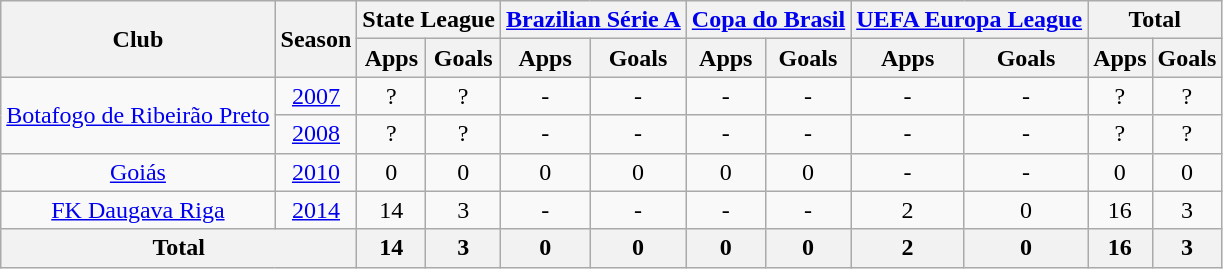<table class="wikitable" style="text-align: center;">
<tr>
<th rowspan="2">Club</th>
<th rowspan="2">Season</th>
<th colspan="2">State League</th>
<th colspan="2"><a href='#'>Brazilian Série A</a></th>
<th colspan="2"><a href='#'>Copa do Brasil</a></th>
<th colspan="2"><a href='#'>UEFA Europa League</a></th>
<th colspan="2">Total</th>
</tr>
<tr>
<th>Apps</th>
<th>Goals</th>
<th>Apps</th>
<th>Goals</th>
<th>Apps</th>
<th>Goals</th>
<th>Apps</th>
<th>Goals</th>
<th>Apps</th>
<th>Goals</th>
</tr>
<tr>
<td rowspan="2" valign="center"><a href='#'>Botafogo de Ribeirão Preto</a></td>
<td><a href='#'>2007</a></td>
<td>?</td>
<td>?</td>
<td>-</td>
<td>-</td>
<td>-</td>
<td>-</td>
<td>-</td>
<td>-</td>
<td>?</td>
<td>?</td>
</tr>
<tr>
<td><a href='#'>2008</a></td>
<td>?</td>
<td>?</td>
<td>-</td>
<td>-</td>
<td>-</td>
<td>-</td>
<td>-</td>
<td>-</td>
<td>?</td>
<td>?</td>
</tr>
<tr>
<td rowspan="1" valign="center"><a href='#'>Goiás</a></td>
<td><a href='#'>2010</a></td>
<td>0</td>
<td>0</td>
<td>0</td>
<td>0</td>
<td>0</td>
<td>0</td>
<td>-</td>
<td>-</td>
<td>0</td>
<td>0</td>
</tr>
<tr>
<td rowspan="1" valign="center"><a href='#'>FK Daugava Riga</a></td>
<td><a href='#'>2014</a></td>
<td>14</td>
<td>3</td>
<td>-</td>
<td>-</td>
<td>-</td>
<td>-</td>
<td>2</td>
<td>0</td>
<td>16</td>
<td>3</td>
</tr>
<tr>
<th colspan="2"><strong>Total</strong></th>
<th>14</th>
<th>3</th>
<th>0</th>
<th>0</th>
<th>0</th>
<th>0</th>
<th>2</th>
<th>0</th>
<th>16</th>
<th>3</th>
</tr>
</table>
